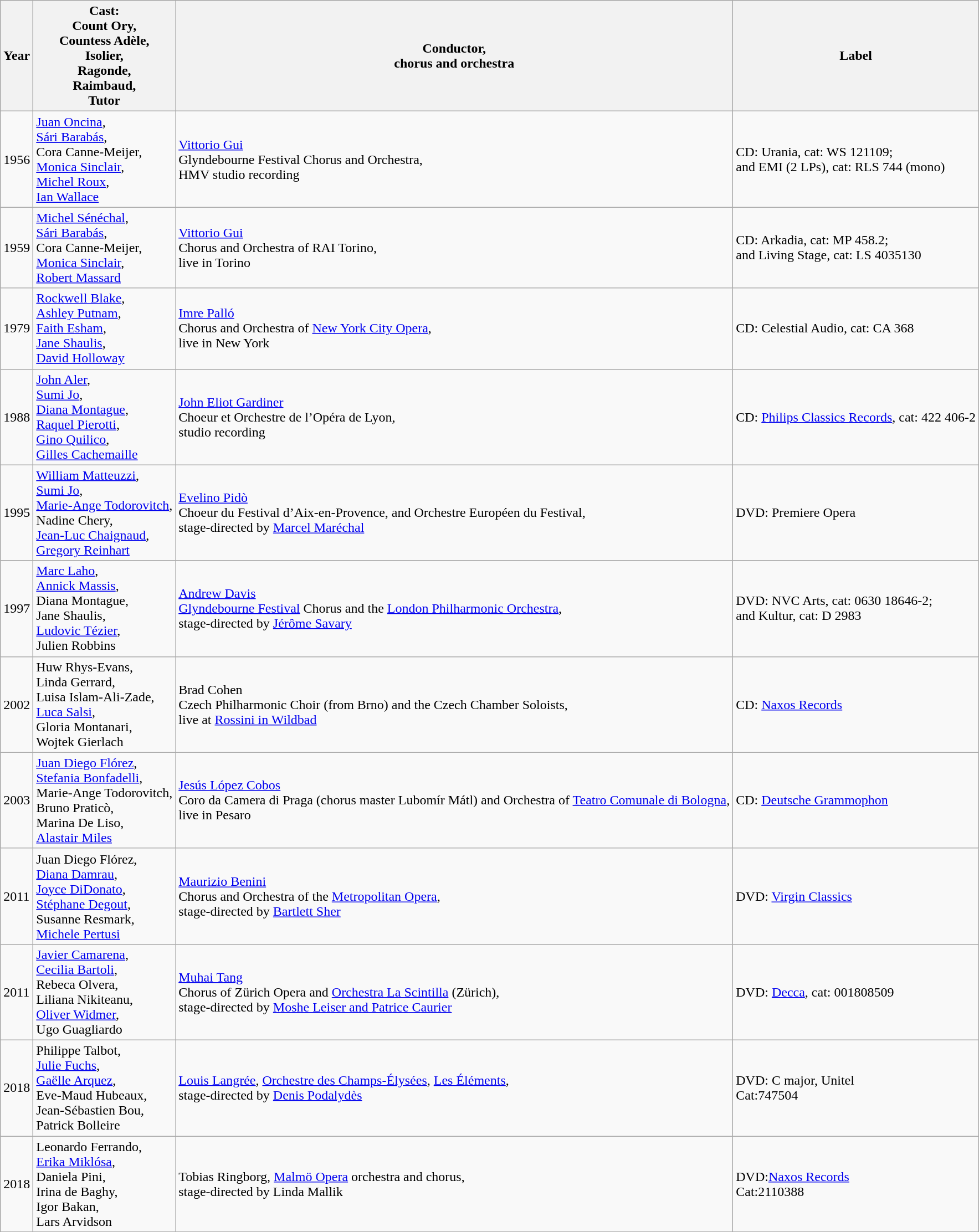<table class="wikitable">
<tr>
<th>Year</th>
<th>Cast:<br>Count Ory,<br>Countess Adèle,<br>Isolier,<br>Ragonde,<br>Raimbaud,<br>Tutor</th>
<th>Conductor,<br>chorus and orchestra</th>
<th>Label</th>
</tr>
<tr>
<td>1956</td>
<td><a href='#'>Juan Oncina</a>,<br><a href='#'>Sári Barabás</a>,<br>Cora Canne-Meijer,<br><a href='#'>Monica Sinclair</a>,<br><a href='#'>Michel Roux</a>,<br><a href='#'>Ian Wallace</a></td>
<td><a href='#'>Vittorio Gui</a><br>Glyndebourne Festival Chorus and Orchestra,<br>HMV studio recording</td>
<td>CD: Urania, cat: WS 121109;<br>and EMI (2 LPs), cat: RLS 744 (mono)</td>
</tr>
<tr>
<td>1959</td>
<td><a href='#'>Michel Sénéchal</a>,<br><a href='#'>Sári Barabás</a>,<br>Cora Canne-Meijer,<br><a href='#'>Monica Sinclair</a>,<br><a href='#'>Robert Massard</a></td>
<td><a href='#'>Vittorio Gui</a><br>Chorus and Orchestra of RAI Torino,<br>live in Torino</td>
<td>CD: Arkadia, cat: MP 458.2;<br>and Living Stage, cat: LS 4035130</td>
</tr>
<tr>
<td>1979</td>
<td><a href='#'>Rockwell Blake</a>,<br><a href='#'>Ashley Putnam</a>,<br><a href='#'>Faith Esham</a>,<br><a href='#'>Jane Shaulis</a>,<br><a href='#'>David Holloway</a></td>
<td><a href='#'>Imre Palló</a><br>Chorus and Orchestra of <a href='#'>New York City Opera</a>,<br>live in New York</td>
<td>CD: Celestial Audio, cat: CA 368</td>
</tr>
<tr>
<td>1988</td>
<td><a href='#'>John Aler</a>,<br><a href='#'>Sumi Jo</a>,<br><a href='#'>Diana Montague</a>,<br><a href='#'>Raquel Pierotti</a>,<br><a href='#'>Gino Quilico</a>,<br><a href='#'>Gilles Cachemaille</a></td>
<td><a href='#'>John Eliot Gardiner</a><br>Choeur et Orchestre de l’Opéra de Lyon,<br>studio recording</td>
<td>CD: <a href='#'>Philips Classics Records</a>, cat: 422 406-2</td>
</tr>
<tr>
<td>1995</td>
<td><a href='#'>William Matteuzzi</a>,<br><a href='#'>Sumi Jo</a>,<br><a href='#'>Marie-Ange Todorovitch</a>,<br>Nadine Chery,<br><a href='#'>Jean-Luc Chaignaud</a>,<br><a href='#'>Gregory Reinhart</a></td>
<td><a href='#'>Evelino Pidò</a><br>Choeur du Festival d’Aix-en-Provence, and Orchestre Européen du Festival,<br>stage-directed by <a href='#'>Marcel Maréchal</a></td>
<td>DVD: Premiere Opera</td>
</tr>
<tr>
<td>1997</td>
<td><a href='#'>Marc Laho</a>,<br><a href='#'>Annick Massis</a>,<br>Diana Montague,<br>Jane Shaulis,<br><a href='#'>Ludovic Tézier</a>,<br>Julien Robbins</td>
<td><a href='#'>Andrew Davis</a><br><a href='#'>Glyndebourne Festival</a> Chorus and the <a href='#'>London Philharmonic Orchestra</a>,<br>stage-directed by <a href='#'>Jérôme Savary</a></td>
<td>DVD: NVC Arts, cat: 0630 18646-2;<br>and Kultur, cat: D 2983</td>
</tr>
<tr>
<td>2002</td>
<td>Huw Rhys-Evans,<br>Linda Gerrard,<br>Luisa Islam-Ali-Zade,<br><a href='#'>Luca Salsi</a>,<br>Gloria Montanari,<br>Wojtek Gierlach</td>
<td>Brad Cohen<br>Czech Philharmonic Choir (from Brno) and the Czech Chamber Soloists,<br>live at <a href='#'>Rossini in Wildbad</a></td>
<td>CD: <a href='#'>Naxos Records</a></td>
</tr>
<tr>
<td>2003</td>
<td><a href='#'>Juan Diego Flórez</a>,<br><a href='#'>Stefania Bonfadelli</a>,<br>Marie-Ange Todorovitch,<br>Bruno Praticò,<br>Marina De Liso,<br><a href='#'>Alastair Miles</a></td>
<td><a href='#'>Jesús López Cobos</a><br>Coro da Camera di Praga (chorus master Lubomír Mátl) and Orchestra of <a href='#'>Teatro Comunale di Bologna</a>,<br>live in Pesaro</td>
<td>CD: <a href='#'>Deutsche Grammophon</a></td>
</tr>
<tr>
<td>2011</td>
<td>Juan Diego Flórez,<br><a href='#'>Diana Damrau</a>,<br><a href='#'>Joyce DiDonato</a>,<br><a href='#'>Stéphane Degout</a>,<br>Susanne Resmark,<br><a href='#'>Michele Pertusi</a></td>
<td><a href='#'>Maurizio Benini</a><br>Chorus and Orchestra of the <a href='#'>Metropolitan Opera</a>,<br>stage-directed by <a href='#'>Bartlett Sher</a></td>
<td>DVD: <a href='#'>Virgin Classics</a></td>
</tr>
<tr>
<td>2011</td>
<td><a href='#'>Javier Camarena</a>,<br><a href='#'>Cecilia Bartoli</a>,<br>Rebeca Olvera,<br>Liliana Nikiteanu,<br><a href='#'>Oliver Widmer</a>,<br>Ugo Guagliardo</td>
<td><a href='#'>Muhai Tang</a><br>Chorus of Zürich Opera and <a href='#'>Orchestra La Scintilla</a> (Zürich),<br>stage-directed by <a href='#'>Moshe Leiser and Patrice Caurier</a></td>
<td>DVD: <a href='#'>Decca</a>, cat: 001808509</td>
</tr>
<tr>
<td>2018</td>
<td>Philippe Talbot,<br><a href='#'>Julie Fuchs</a>,<br><a href='#'>Gaëlle Arquez</a>,<br>Eve-Maud Hubeaux,<br>Jean-Sébastien Bou,<br>Patrick Bolleire</td>
<td><a href='#'>Louis Langrée</a>, <a href='#'>Orchestre des Champs-Élysées</a>, <a href='#'>Les Éléments</a>,<br>stage-directed by <a href='#'>Denis Podalydès</a></td>
<td>DVD: C major, Unitel<br>Cat:747504</td>
</tr>
<tr>
<td>2018</td>
<td>Leonardo Ferrando,<br><a href='#'>Erika Miklósa</a>,<br>Daniela Pini,<br>Irina de Baghy,<br>Igor Bakan,<br> Lars Arvidson</td>
<td>Tobias Ringborg, <a href='#'>Malmö Opera</a> orchestra and chorus,<br>stage-directed by Linda Mallik</td>
<td>DVD:<a href='#'>Naxos Records</a><br>Cat:2110388</td>
</tr>
</table>
